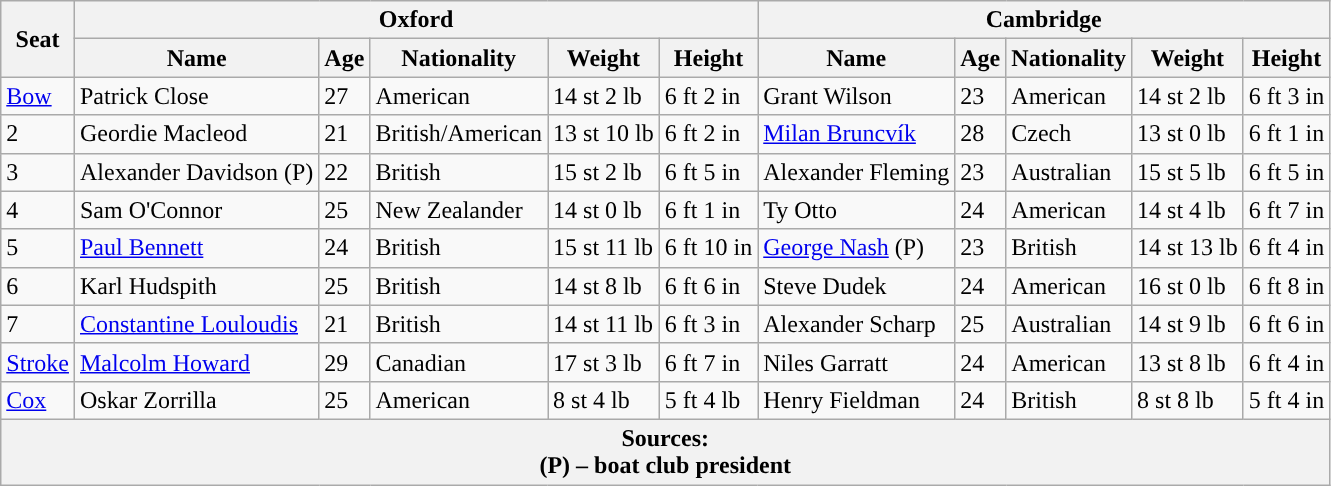<table class="wikitable">
<tr>
<th rowspan="2" scope="col">Seat</th>
<th colspan="5" scope="col">Oxford <br> </th>
<th colspan="5" scope="col">Cambridge <br> </th>
</tr>
<tr>
<th>Name</th>
<th>Age</th>
<th>Nationality</th>
<th>Weight</th>
<th>Height</th>
<th>Name</th>
<th>Age</th>
<th>Nationality</th>
<th>Weight</th>
<th>Height</th>
</tr>
<tr>
<td><a href='#'>Bow</a></td>
<td>Patrick Close</td>
<td>27</td>
<td>American</td>
<td>14 st 2 lb</td>
<td>6 ft 2 in</td>
<td>Grant Wilson</td>
<td>23</td>
<td>American</td>
<td>14 st 2 lb</td>
<td>6 ft 3 in</td>
</tr>
<tr>
<td>2</td>
<td>Geordie Macleod</td>
<td>21</td>
<td>British/American</td>
<td>13 st 10 lb</td>
<td>6 ft 2 in</td>
<td><a href='#'>Milan Bruncvík</a></td>
<td>28</td>
<td>Czech</td>
<td>13 st 0 lb</td>
<td>6 ft 1 in</td>
</tr>
<tr>
<td>3</td>
<td>Alexander Davidson (P)</td>
<td>22</td>
<td>British</td>
<td>15 st 2 lb</td>
<td>6 ft 5 in</td>
<td>Alexander Fleming</td>
<td>23</td>
<td>Australian</td>
<td>15 st 5 lb</td>
<td>6 ft 5 in</td>
</tr>
<tr>
<td>4</td>
<td>Sam O'Connor</td>
<td>25</td>
<td>New Zealander</td>
<td>14 st 0 lb</td>
<td>6 ft 1 in</td>
<td>Ty Otto</td>
<td>24</td>
<td>American</td>
<td>14 st 4 lb</td>
<td>6 ft 7 in</td>
</tr>
<tr>
<td>5</td>
<td><a href='#'>Paul Bennett</a></td>
<td>24</td>
<td>British</td>
<td>15 st 11 lb</td>
<td>6 ft 10 in</td>
<td><a href='#'>George Nash</a> (P)</td>
<td>23</td>
<td>British</td>
<td>14 st 13 lb</td>
<td>6 ft 4 in</td>
</tr>
<tr>
<td>6</td>
<td>Karl Hudspith</td>
<td>25</td>
<td>British</td>
<td>14 st 8 lb</td>
<td>6 ft 6 in</td>
<td>Steve Dudek</td>
<td>24</td>
<td>American</td>
<td>16 st 0 lb</td>
<td>6 ft 8 in</td>
</tr>
<tr>
<td>7</td>
<td><a href='#'>Constantine Louloudis</a></td>
<td>21</td>
<td>British</td>
<td>14 st 11 lb</td>
<td>6 ft 3 in</td>
<td>Alexander Scharp</td>
<td>25</td>
<td>Australian</td>
<td>14 st 9 lb</td>
<td>6 ft 6 in</td>
</tr>
<tr>
<td><a href='#'>Stroke</a></td>
<td><a href='#'>Malcolm Howard</a></td>
<td>29</td>
<td>Canadian</td>
<td>17 st 3 lb</td>
<td>6 ft 7 in</td>
<td>Niles Garratt</td>
<td>24</td>
<td>American</td>
<td>13 st 8 lb</td>
<td>6 ft 4 in</td>
</tr>
<tr>
<td><a href='#'>Cox</a></td>
<td>Oskar Zorrilla</td>
<td>25</td>
<td>American</td>
<td>8 st 4 lb</td>
<td>5 ft 4 lb</td>
<td>Henry Fieldman</td>
<td>24</td>
<td>British</td>
<td>8 st 8 lb</td>
<td>5 ft 4 in</td>
</tr>
<tr>
<th colspan="11">Sources:<br>(P) – boat club president</th>
</tr>
</table>
